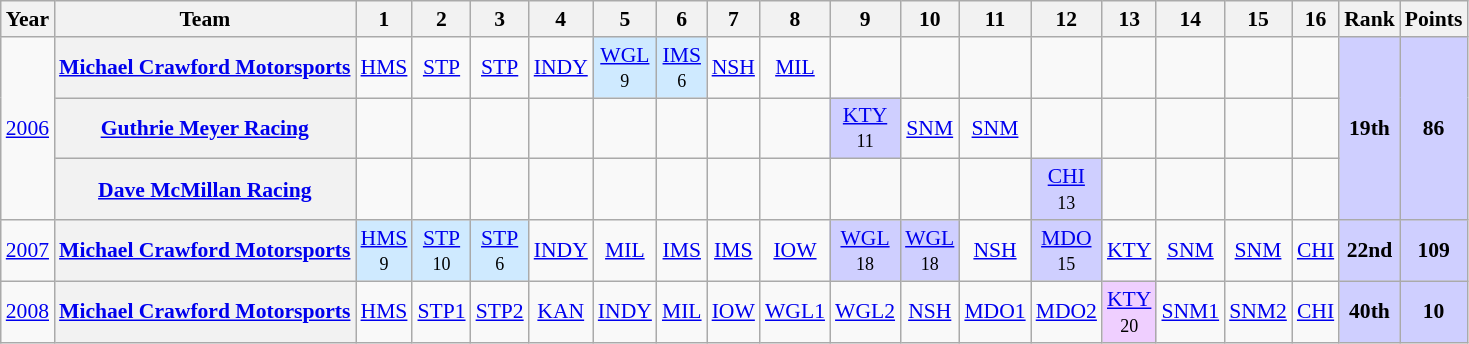<table class="wikitable" style="text-align:center; font-size:90%">
<tr>
<th>Year</th>
<th>Team</th>
<th>1</th>
<th>2</th>
<th>3</th>
<th>4</th>
<th>5</th>
<th>6</th>
<th>7</th>
<th>8</th>
<th>9</th>
<th>10</th>
<th>11</th>
<th>12</th>
<th>13</th>
<th>14</th>
<th>15</th>
<th>16</th>
<th>Rank</th>
<th>Points</th>
</tr>
<tr>
<td rowspan=3><a href='#'>2006</a></td>
<th><a href='#'>Michael Crawford Motorsports</a></th>
<td><a href='#'>HMS</a></td>
<td><a href='#'>STP</a></td>
<td><a href='#'>STP</a></td>
<td><a href='#'>INDY</a></td>
<td style="background:#CFEAFF;"><a href='#'>WGL</a><br><small>9</small></td>
<td style="background:#CFEAFF;"><a href='#'>IMS</a><br><small>6</small></td>
<td><a href='#'>NSH</a></td>
<td><a href='#'>MIL</a></td>
<td></td>
<td></td>
<td></td>
<td></td>
<td></td>
<td></td>
<td></td>
<td></td>
<th rowspan=3 style="background:#CFCFFF;">19th</th>
<th rowspan=3 style="background:#CFCFFF;">86</th>
</tr>
<tr>
<th><a href='#'>Guthrie Meyer Racing</a></th>
<td></td>
<td></td>
<td></td>
<td></td>
<td></td>
<td></td>
<td></td>
<td></td>
<td style="background:#CFCFFF;"><a href='#'>KTY</a><br><small>11</small></td>
<td><a href='#'>SNM</a></td>
<td><a href='#'>SNM</a></td>
<td></td>
<td></td>
<td></td>
<td></td>
<td></td>
</tr>
<tr>
<th><a href='#'>Dave McMillan Racing</a></th>
<td></td>
<td></td>
<td></td>
<td></td>
<td></td>
<td></td>
<td></td>
<td></td>
<td></td>
<td></td>
<td></td>
<td style="background:#CFCFFF;"><a href='#'>CHI</a><br><small>13</small></td>
<td></td>
<td></td>
<td></td>
<td></td>
</tr>
<tr>
<td><a href='#'>2007</a></td>
<th><a href='#'>Michael Crawford Motorsports</a></th>
<td style="background:#CFEAFF;"><a href='#'>HMS</a><br><small>9</small></td>
<td style="background:#CFEAFF;"><a href='#'>STP</a><br><small>10</small></td>
<td style="background:#CFEAFF;"><a href='#'>STP</a><br><small>6</small></td>
<td><a href='#'>INDY</a></td>
<td><a href='#'>MIL</a></td>
<td><a href='#'>IMS</a></td>
<td><a href='#'>IMS</a></td>
<td><a href='#'>IOW</a></td>
<td style="background:#CFCFFF;"><a href='#'>WGL</a><br><small>18</small></td>
<td style="background:#CFCFFF;"><a href='#'>WGL</a><br><small>18</small></td>
<td><a href='#'>NSH</a></td>
<td style="background:#CFCFFF;"><a href='#'>MDO</a><br><small>15</small></td>
<td><a href='#'>KTY</a></td>
<td><a href='#'>SNM</a></td>
<td><a href='#'>SNM</a></td>
<td><a href='#'>CHI</a></td>
<th style="background:#CFCFFF;">22nd</th>
<th style="background:#CFCFFF;">109</th>
</tr>
<tr>
<td><a href='#'>2008</a></td>
<th><a href='#'>Michael Crawford Motorsports</a></th>
<td><a href='#'>HMS</a></td>
<td><a href='#'>STP1</a></td>
<td><a href='#'>STP2</a></td>
<td><a href='#'>KAN</a></td>
<td><a href='#'>INDY</a></td>
<td><a href='#'>MIL</a></td>
<td><a href='#'>IOW</a></td>
<td><a href='#'>WGL1</a></td>
<td><a href='#'>WGL2</a></td>
<td><a href='#'>NSH</a></td>
<td><a href='#'>MDO1</a></td>
<td><a href='#'>MDO2</a></td>
<td style="background:#EFCFFF;"><a href='#'>KTY</a><br><small>20</small></td>
<td><a href='#'>SNM1</a></td>
<td><a href='#'>SNM2</a></td>
<td><a href='#'>CHI</a></td>
<th style="background:#CFCFFF;">40th</th>
<th style="background:#CFCFFF;">10</th>
</tr>
</table>
